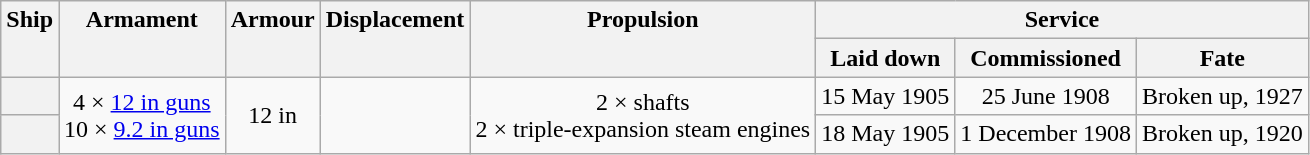<table class="wikitable plainrowheaders" style="text-align: center;">
<tr valign="top">
<th scope="col" rowspan="2">Ship</th>
<th scope="col" rowspan="2">Armament</th>
<th scope="col" rowspan="2">Armour</th>
<th scope="col" rowspan="2">Displacement</th>
<th scope="col" rowspan="2">Propulsion</th>
<th scope="col" colspan="3">Service</th>
</tr>
<tr valign="top">
<th scope="col">Laid down</th>
<th scope="col">Commissioned</th>
<th scope="col">Fate</th>
</tr>
<tr valign="center">
<th scope="row"></th>
<td rowspan="2">4 × <a href='#'>12 in guns</a><br>10 × <a href='#'>9.2 in guns</a></td>
<td rowspan="2">12 in</td>
<td rowspan="2"></td>
<td rowspan="2">2 × shafts<br>2 × triple-expansion steam engines<br></td>
<td>15 May 1905</td>
<td>25 June 1908</td>
<td>Broken up, 1927</td>
</tr>
<tr valign="top">
<th scope="row"></th>
<td>18 May 1905</td>
<td>1 December 1908</td>
<td>Broken up, 1920</td>
</tr>
</table>
